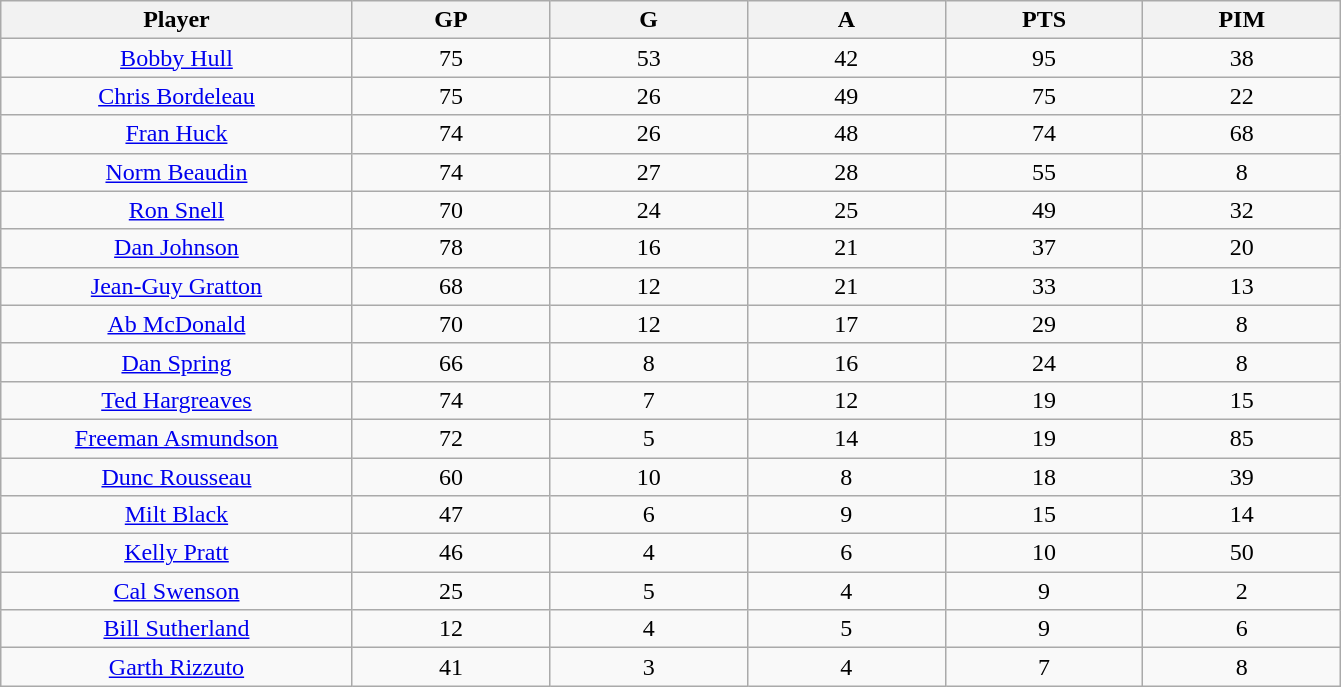<table class="wikitable sortable">
<tr>
<th bgcolor="#DDDDFF" width="16%">Player</th>
<th bgcolor="#DDDDFF" width="9%">GP</th>
<th bgcolor="#DDDDFF" width="9%">G</th>
<th bgcolor="#DDDDFF" width="9%">A</th>
<th bgcolor="#DDDDFF" width="9%">PTS</th>
<th bgcolor="#DDDDFF" width="9%">PIM</th>
</tr>
<tr align="center">
<td><a href='#'>Bobby Hull</a></td>
<td>75</td>
<td>53</td>
<td>42</td>
<td>95</td>
<td>38</td>
</tr>
<tr align="center">
<td><a href='#'>Chris Bordeleau</a></td>
<td>75</td>
<td>26</td>
<td>49</td>
<td>75</td>
<td>22</td>
</tr>
<tr align="center">
<td><a href='#'>Fran Huck</a></td>
<td>74</td>
<td>26</td>
<td>48</td>
<td>74</td>
<td>68</td>
</tr>
<tr align="center">
<td><a href='#'>Norm Beaudin</a></td>
<td>74</td>
<td>27</td>
<td>28</td>
<td>55</td>
<td>8</td>
</tr>
<tr align="center">
<td><a href='#'>Ron Snell</a></td>
<td>70</td>
<td>24</td>
<td>25</td>
<td>49</td>
<td>32</td>
</tr>
<tr align="center">
<td><a href='#'>Dan Johnson</a></td>
<td>78</td>
<td>16</td>
<td>21</td>
<td>37</td>
<td>20</td>
</tr>
<tr align="center">
<td><a href='#'>Jean-Guy Gratton</a></td>
<td>68</td>
<td>12</td>
<td>21</td>
<td>33</td>
<td>13</td>
</tr>
<tr align="center">
<td><a href='#'>Ab McDonald</a></td>
<td>70</td>
<td>12</td>
<td>17</td>
<td>29</td>
<td>8</td>
</tr>
<tr align="center">
<td><a href='#'>Dan Spring</a></td>
<td>66</td>
<td>8</td>
<td>16</td>
<td>24</td>
<td>8</td>
</tr>
<tr align="center">
<td><a href='#'>Ted Hargreaves</a></td>
<td>74</td>
<td>7</td>
<td>12</td>
<td>19</td>
<td>15</td>
</tr>
<tr align="center">
<td><a href='#'>Freeman Asmundson</a></td>
<td>72</td>
<td>5</td>
<td>14</td>
<td>19</td>
<td>85</td>
</tr>
<tr align="center">
<td><a href='#'>Dunc Rousseau</a></td>
<td>60</td>
<td>10</td>
<td>8</td>
<td>18</td>
<td>39</td>
</tr>
<tr align="center">
<td><a href='#'>Milt Black</a></td>
<td>47</td>
<td>6</td>
<td>9</td>
<td>15</td>
<td>14</td>
</tr>
<tr align="center">
<td><a href='#'>Kelly Pratt</a></td>
<td>46</td>
<td>4</td>
<td>6</td>
<td>10</td>
<td>50</td>
</tr>
<tr align="center">
<td><a href='#'>Cal Swenson</a></td>
<td>25</td>
<td>5</td>
<td>4</td>
<td>9</td>
<td>2</td>
</tr>
<tr align="center">
<td><a href='#'>Bill Sutherland</a></td>
<td>12</td>
<td>4</td>
<td>5</td>
<td>9</td>
<td>6</td>
</tr>
<tr align="center">
<td><a href='#'>Garth Rizzuto</a></td>
<td>41</td>
<td>3</td>
<td>4</td>
<td>7</td>
<td>8</td>
</tr>
</table>
